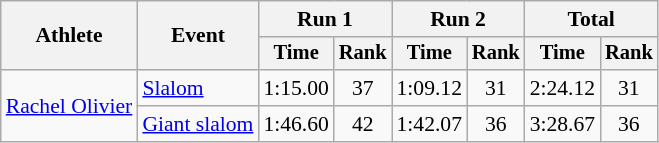<table class="wikitable" style="font-size:90%">
<tr>
<th rowspan=2>Athlete</th>
<th rowspan=2>Event</th>
<th colspan=2>Run 1</th>
<th colspan=2>Run 2</th>
<th colspan=2>Total</th>
</tr>
<tr style="font-size:95%">
<th>Time</th>
<th>Rank</th>
<th>Time</th>
<th>Rank</th>
<th>Time</th>
<th>Rank</th>
</tr>
<tr align=center>
<td align="left" rowspan="2"><a href='#'>Rachel Olivier</a></td>
<td align="left"><a href='#'>Slalom</a></td>
<td>1:15.00</td>
<td>37</td>
<td>1:09.12</td>
<td>31</td>
<td>2:24.12</td>
<td>31</td>
</tr>
<tr align=center>
<td align="left"><a href='#'>Giant slalom</a></td>
<td>1:46.60</td>
<td>42</td>
<td>1:42.07</td>
<td>36</td>
<td>3:28.67</td>
<td>36</td>
</tr>
</table>
